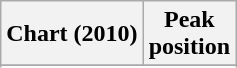<table class="wikitable sortable">
<tr>
<th>Chart (2010)</th>
<th>Peak<br>position</th>
</tr>
<tr>
</tr>
<tr>
</tr>
<tr>
</tr>
<tr>
</tr>
</table>
